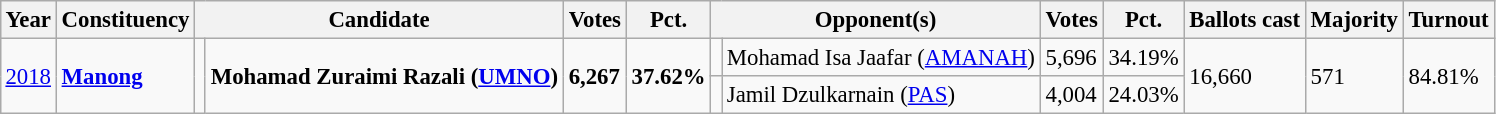<table class="wikitable" style="margin:0.5em ; font-size:95%">
<tr>
<th>Year</th>
<th>Constituency</th>
<th colspan="2">Candidate</th>
<th>Votes</th>
<th>Pct.</th>
<th colspan="2">Opponent(s)</th>
<th>Votes</th>
<th>Pct.</th>
<th>Ballots cast</th>
<th>Majority</th>
<th>Turnout</th>
</tr>
<tr>
<td rowspan="2"><a href='#'>2018</a></td>
<td rowspan="2"><a href='#'><strong>Manong</strong></a></td>
<td rowspan="2" ></td>
<td rowspan="2"><strong>Mohamad Zuraimi Razali (<a href='#'>UMNO</a>)</strong></td>
<td rowspan="2"><strong>6,267</strong></td>
<td rowspan="2"><strong>37.62%</strong></td>
<td></td>
<td>Mohamad Isa Jaafar (<a href='#'>AMANAH</a>)</td>
<td>5,696</td>
<td>34.19%</td>
<td rowspan="2">16,660</td>
<td rowspan="2">571</td>
<td rowspan="2">84.81%</td>
</tr>
<tr>
<td></td>
<td>Jamil Dzulkarnain (<a href='#'>PAS</a>)</td>
<td>4,004</td>
<td>24.03%</td>
</tr>
</table>
